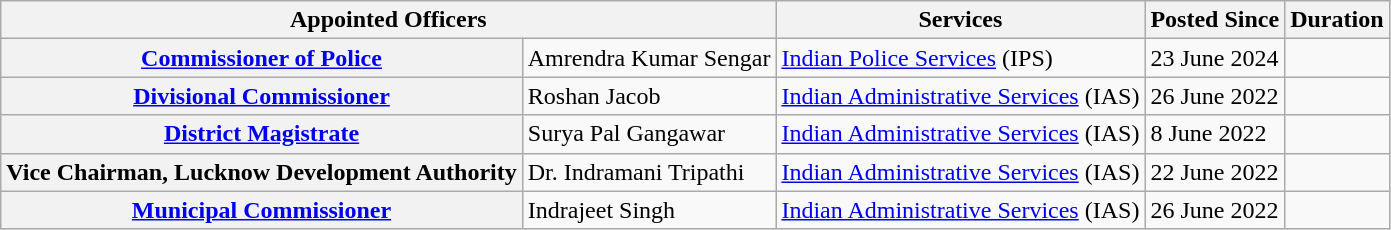<table class="wikitable sortable">
<tr>
<th colspan="2">Appointed Officers</th>
<th>Services</th>
<th>Posted Since</th>
<th>Duration</th>
</tr>
<tr>
<th><a href='#'>Commissioner of Police</a></th>
<td>Amrendra Kumar Sengar</td>
<td><a href='#'>Indian Police Services</a> (IPS)</td>
<td>23 June 2024</td>
<td></td>
</tr>
<tr>
<th><a href='#'>Divisional Commissioner</a></th>
<td>Roshan Jacob</td>
<td><a href='#'>Indian Administrative Services</a> (IAS)</td>
<td>26 June 2022</td>
<td></td>
</tr>
<tr>
<th><a href='#'>District Magistrate</a></th>
<td>Surya Pal Gangawar</td>
<td><a href='#'>Indian Administrative Services</a> (IAS)</td>
<td>8 June 2022</td>
<td></td>
</tr>
<tr>
<th>Vice Chairman, Lucknow Development Authority</th>
<td>Dr. Indramani Tripathi</td>
<td><a href='#'>Indian Administrative Services</a> (IAS)</td>
<td>22 June 2022</td>
<td></td>
</tr>
<tr>
<th><a href='#'>Municipal Commissioner</a></th>
<td>Indrajeet Singh</td>
<td><a href='#'>Indian Administrative Services</a> (IAS)</td>
<td>26 June 2022</td>
<td></td>
</tr>
</table>
